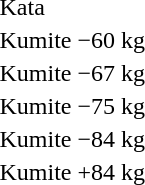<table>
<tr>
<td rowspan=2>Kata</td>
<td rowspan=2></td>
<td rowspan=2></td>
<td></td>
</tr>
<tr>
<td></td>
</tr>
<tr>
<td rowspan=2>Kumite −60 kg</td>
<td rowspan=2></td>
<td rowspan=2></td>
<td></td>
</tr>
<tr>
<td></td>
</tr>
<tr>
<td rowspan=2>Kumite −67 kg</td>
<td rowspan=2></td>
<td rowspan=2></td>
<td></td>
</tr>
<tr>
<td></td>
</tr>
<tr>
<td rowspan=2>Kumite −75 kg</td>
<td rowspan=2></td>
<td rowspan=2></td>
<td></td>
</tr>
<tr>
<td></td>
</tr>
<tr>
<td rowspan=2>Kumite −84 kg</td>
<td rowspan=2></td>
<td rowspan=2></td>
<td></td>
</tr>
<tr>
<td></td>
</tr>
<tr>
<td rowspan=2>Kumite +84 kg</td>
<td rowspan=2></td>
<td rowspan=2></td>
<td></td>
</tr>
<tr>
<td></td>
</tr>
</table>
